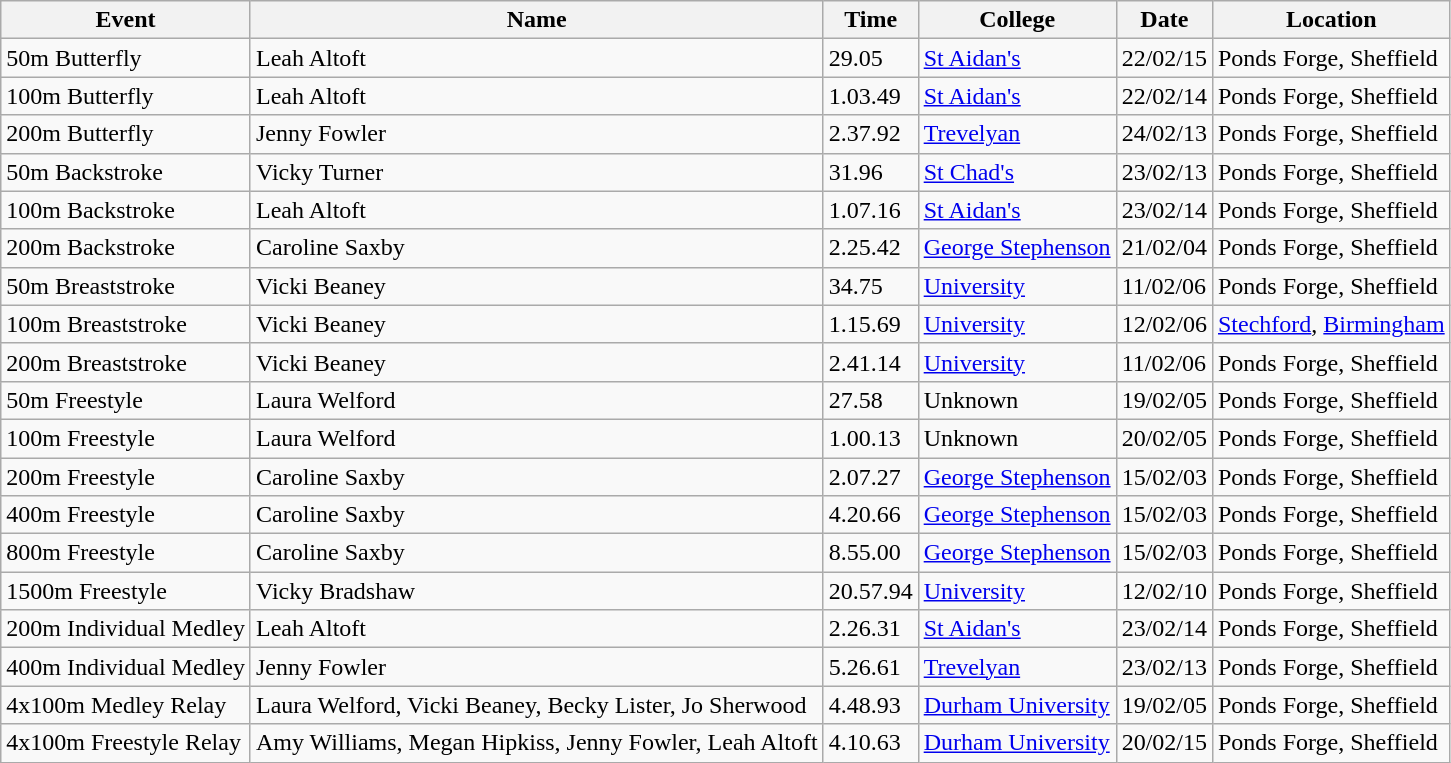<table class="wikitable">
<tr>
<th>Event</th>
<th>Name</th>
<th>Time</th>
<th>College</th>
<th>Date</th>
<th>Location</th>
</tr>
<tr>
<td>50m Butterfly</td>
<td>Leah Altoft</td>
<td>29.05</td>
<td>  <a href='#'>St Aidan's</a></td>
<td>22/02/15</td>
<td>Ponds Forge, Sheffield</td>
</tr>
<tr>
<td>100m Butterfly</td>
<td>Leah Altoft</td>
<td>1.03.49</td>
<td>  <a href='#'>St Aidan's</a></td>
<td>22/02/14</td>
<td>Ponds Forge, Sheffield</td>
</tr>
<tr>
<td>200m Butterfly</td>
<td>Jenny Fowler</td>
<td>2.37.92</td>
<td> <a href='#'>Trevelyan</a></td>
<td>24/02/13</td>
<td>Ponds Forge, Sheffield</td>
</tr>
<tr>
<td>50m Backstroke</td>
<td>Vicky Turner</td>
<td>31.96</td>
<td> <a href='#'>St Chad's</a></td>
<td>23/02/13</td>
<td>Ponds Forge, Sheffield</td>
</tr>
<tr>
<td>100m Backstroke</td>
<td>Leah Altoft</td>
<td>1.07.16</td>
<td>  <a href='#'>St Aidan's</a></td>
<td>23/02/14</td>
<td>Ponds Forge, Sheffield</td>
</tr>
<tr>
<td>200m Backstroke</td>
<td>Caroline Saxby</td>
<td>2.25.42</td>
<td>  <a href='#'>George Stephenson</a></td>
<td>21/02/04</td>
<td>Ponds Forge, Sheffield</td>
</tr>
<tr>
<td>50m Breaststroke</td>
<td>Vicki Beaney</td>
<td>34.75</td>
<td>  <a href='#'>University</a></td>
<td>11/02/06</td>
<td>Ponds Forge, Sheffield</td>
</tr>
<tr>
<td>100m Breaststroke</td>
<td>Vicki Beaney</td>
<td>1.15.69</td>
<td>  <a href='#'>University</a></td>
<td>12/02/06</td>
<td><a href='#'>Stechford</a>, <a href='#'>Birmingham</a></td>
</tr>
<tr>
<td>200m Breaststroke</td>
<td>Vicki Beaney</td>
<td>2.41.14</td>
<td>  <a href='#'>University</a></td>
<td>11/02/06</td>
<td>Ponds Forge, Sheffield</td>
</tr>
<tr>
<td>50m Freestyle</td>
<td>Laura Welford</td>
<td>27.58</td>
<td>Unknown</td>
<td>19/02/05</td>
<td>Ponds Forge, Sheffield</td>
</tr>
<tr>
<td>100m Freestyle</td>
<td>Laura Welford</td>
<td>1.00.13</td>
<td>Unknown</td>
<td>20/02/05</td>
<td>Ponds Forge, Sheffield</td>
</tr>
<tr>
<td>200m Freestyle</td>
<td>Caroline Saxby</td>
<td>2.07.27</td>
<td>  <a href='#'>George Stephenson</a></td>
<td>15/02/03</td>
<td>Ponds Forge, Sheffield</td>
</tr>
<tr>
<td>400m Freestyle</td>
<td>Caroline Saxby</td>
<td>4.20.66</td>
<td>  <a href='#'>George Stephenson</a></td>
<td>15/02/03</td>
<td>Ponds Forge, Sheffield</td>
</tr>
<tr>
<td>800m Freestyle</td>
<td>Caroline Saxby</td>
<td>8.55.00</td>
<td>  <a href='#'>George Stephenson</a></td>
<td>15/02/03</td>
<td>Ponds Forge, Sheffield</td>
</tr>
<tr>
<td>1500m Freestyle</td>
<td>Vicky Bradshaw</td>
<td>20.57.94</td>
<td>  <a href='#'>University</a></td>
<td>12/02/10</td>
<td>Ponds Forge, Sheffield</td>
</tr>
<tr>
<td>200m Individual Medley</td>
<td>Leah Altoft</td>
<td>2.26.31</td>
<td>  <a href='#'>St Aidan's</a></td>
<td>23/02/14</td>
<td>Ponds Forge, Sheffield</td>
</tr>
<tr>
<td>400m Individual Medley</td>
<td>Jenny Fowler</td>
<td>5.26.61</td>
<td> <a href='#'>Trevelyan</a></td>
<td>23/02/13</td>
<td>Ponds Forge, Sheffield</td>
</tr>
<tr>
<td>4x100m Medley Relay</td>
<td>Laura Welford, Vicki Beaney, Becky Lister, Jo Sherwood</td>
<td>4.48.93</td>
<td>  <a href='#'>Durham University</a></td>
<td>19/02/05</td>
<td>Ponds Forge, Sheffield</td>
</tr>
<tr>
<td>4x100m Freestyle Relay</td>
<td>Amy Williams, Megan Hipkiss, Jenny Fowler, Leah Altoft</td>
<td>4.10.63</td>
<td>  <a href='#'>Durham University</a></td>
<td>20/02/15</td>
<td>Ponds Forge, Sheffield</td>
</tr>
</table>
